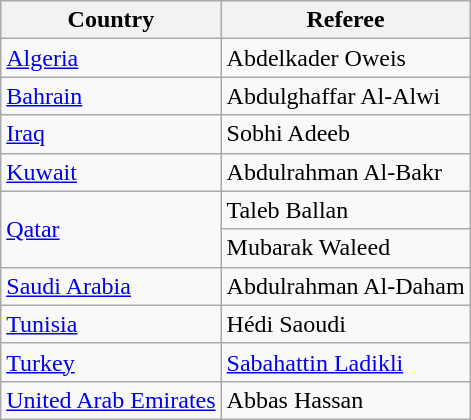<table class="wikitable">
<tr>
<th>Country</th>
<th>Referee</th>
</tr>
<tr>
<td> <a href='#'>Algeria</a></td>
<td>Abdelkader Oweis</td>
</tr>
<tr>
<td> <a href='#'>Bahrain</a></td>
<td>Abdulghaffar Al-Alwi</td>
</tr>
<tr>
<td> <a href='#'>Iraq</a></td>
<td>Sobhi Adeeb</td>
</tr>
<tr>
<td> <a href='#'>Kuwait</a></td>
<td>Abdulrahman Al-Bakr</td>
</tr>
<tr>
<td rowspan=2> <a href='#'>Qatar</a></td>
<td>Taleb Ballan</td>
</tr>
<tr>
<td>Mubarak Waleed</td>
</tr>
<tr>
<td> <a href='#'>Saudi Arabia</a></td>
<td>Abdulrahman Al-Daham</td>
</tr>
<tr>
<td> <a href='#'>Tunisia</a></td>
<td>Hédi Saoudi</td>
</tr>
<tr>
<td> <a href='#'>Turkey</a></td>
<td><a href='#'>Sabahattin Ladikli</a></td>
</tr>
<tr>
<td> <a href='#'>United Arab Emirates</a></td>
<td>Abbas Hassan</td>
</tr>
</table>
